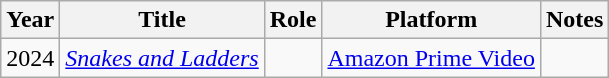<table class="wikitable sortable">
<tr>
<th scope="col">Year</th>
<th scope="col">Title</th>
<th scope="col">Role</th>
<th scope="col">Platform</th>
<th scope="col" class="unsortable">Notes</th>
</tr>
<tr>
<td rowspan=1>2024</td>
<td><em><a href='#'>Snakes and Ladders</a></em></td>
<td></td>
<td><a href='#'>Amazon Prime Video</a></td>
<td></td>
</tr>
</table>
